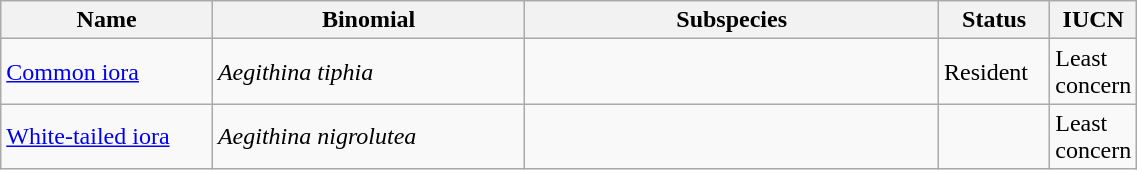<table width=60% class="wikitable">
<tr>
<th width=20%>Name</th>
<th width=30%>Binomial</th>
<th width=40%>Subspecies</th>
<th width=30%>Status</th>
<th width=30%>IUCN</th>
</tr>
<tr>
<td><a href='#'>Common iora</a><br></td>
<td><em>Aegithina tiphia</em></td>
<td></td>
<td>Resident</td>
<td>Least concern</td>
</tr>
<tr>
<td><a href='#'>White-tailed iora</a><br></td>
<td><em>Aegithina nigrolutea</em></td>
<td></td>
<td></td>
<td>Least concern</td>
</tr>
</table>
